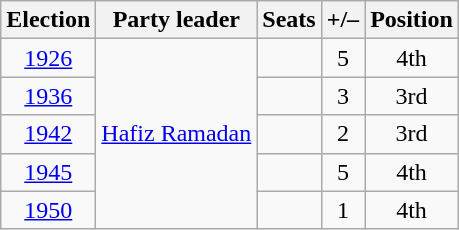<table class="wikitable" style="text-align:center">
<tr>
<th>Election</th>
<th><strong>Party leader</strong></th>
<th>Seats</th>
<th>+/–</th>
<th><strong>Position</strong></th>
</tr>
<tr>
<td><a href='#'>1926</a></td>
<td rowspan="5" style="text-align:center;"><a href='#'>Hafiz Ramadan</a></td>
<td></td>
<td> 5</td>
<td> 4th</td>
</tr>
<tr>
<td><a href='#'>1936</a></td>
<td></td>
<td> 3</td>
<td> 3rd</td>
</tr>
<tr>
<td><a href='#'>1942</a></td>
<td></td>
<td> 2</td>
<td> 3rd</td>
</tr>
<tr>
<td><a href='#'>1945</a></td>
<td></td>
<td> 5</td>
<td> 4th</td>
</tr>
<tr>
<td><a href='#'>1950</a></td>
<td></td>
<td> 1</td>
<td> 4th</td>
</tr>
</table>
